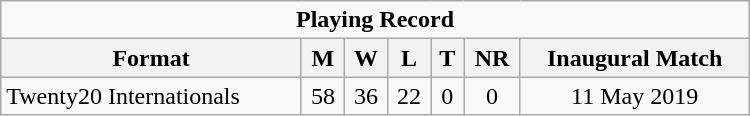<table class="wikitable" style="text-align: center; width: 500px;">
<tr>
<td colspan=7 align="center"><strong>Playing Record</strong></td>
</tr>
<tr>
<th>Format</th>
<th>M</th>
<th>W</th>
<th>L</th>
<th>T</th>
<th>NR</th>
<th>Inaugural Match</th>
</tr>
<tr>
<td align="left">Twenty20 Internationals</td>
<td>58</td>
<td>36</td>
<td>22</td>
<td>0</td>
<td>0</td>
<td>11 May 2019</td>
</tr>
</table>
